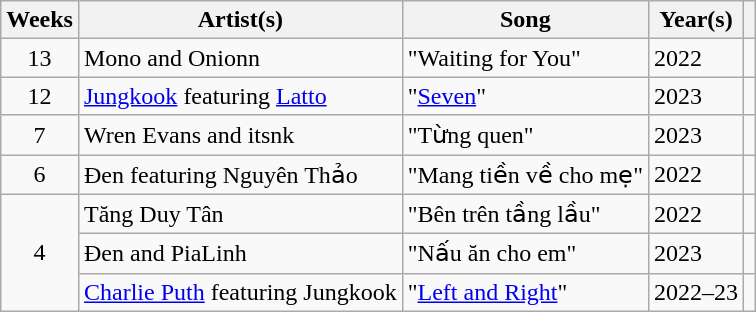<table class="wikitable sortable">
<tr>
<th>Weeks</th>
<th>Artist(s)</th>
<th>Song</th>
<th>Year(s)</th>
<th class="unsortable"></th>
</tr>
<tr>
<td align="center">13</td>
<td>Mono and Onionn</td>
<td>"Waiting for You"</td>
<td>2022</td>
<td style="text-align:center;"></td>
</tr>
<tr>
<td align="center">12</td>
<td><a href='#'>Jungkook</a> featuring <a href='#'>Latto</a></td>
<td>"<a href='#'>Seven</a>"</td>
<td>2023</td>
<td style="text-align:center;"></td>
</tr>
<tr>
<td align="center">7</td>
<td>Wren Evans and itsnk</td>
<td>"Từng quen"</td>
<td>2023</td>
<td style="text-align:center;"></td>
</tr>
<tr>
<td align="center">6</td>
<td>Đen featuring Nguyên Thảo</td>
<td>"Mang tiền về cho mẹ"</td>
<td>2022</td>
<td style="text-align:center;"></td>
</tr>
<tr>
<td rowspan="3" align="center">4</td>
<td>Tăng Duy Tân</td>
<td>"Bên trên tầng lầu"</td>
<td>2022</td>
<td style="text-align:center;"></td>
</tr>
<tr>
<td>Đen and PiaLinh</td>
<td>"Nấu ăn cho em"</td>
<td>2023</td>
<td style="text-align:center;"></td>
</tr>
<tr>
<td><a href='#'>Charlie Puth</a> featuring Jungkook</td>
<td>"<a href='#'>Left and Right</a>"</td>
<td>2022–23</td>
<td style="text-align:center;"></td>
</tr>
</table>
